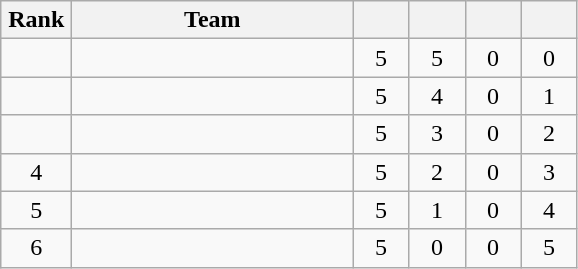<table class="wikitable" style="text-align: center;">
<tr>
<th width=40>Rank</th>
<th width=180>Team</th>
<th width=30></th>
<th width=30></th>
<th width=30></th>
<th width=30></th>
</tr>
<tr>
<td></td>
<td align=left></td>
<td>5</td>
<td>5</td>
<td>0</td>
<td>0</td>
</tr>
<tr>
<td></td>
<td align=left></td>
<td>5</td>
<td>4</td>
<td>0</td>
<td>1</td>
</tr>
<tr>
<td></td>
<td align=left></td>
<td>5</td>
<td>3</td>
<td>0</td>
<td>2</td>
</tr>
<tr>
<td>4</td>
<td align=left></td>
<td>5</td>
<td>2</td>
<td>0</td>
<td>3</td>
</tr>
<tr>
<td>5</td>
<td align=left></td>
<td>5</td>
<td>1</td>
<td>0</td>
<td>4</td>
</tr>
<tr>
<td>6</td>
<td align=left></td>
<td>5</td>
<td>0</td>
<td>0</td>
<td>5</td>
</tr>
</table>
